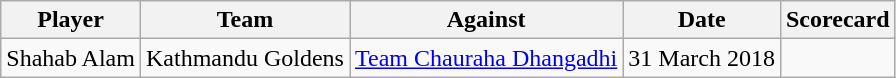<table class="wikitable" style="text-align: center">
<tr>
<th>Player</th>
<th>Team</th>
<th>Against</th>
<th>Date</th>
<th>Scorecard</th>
</tr>
<tr>
<td style="text-align:left;">Shahab Alam</td>
<td>Kathmandu Goldens</td>
<td><a href='#'>Team Chauraha Dhangadhi</a></td>
<td>31 March 2018</td>
<td></td>
</tr>
</table>
